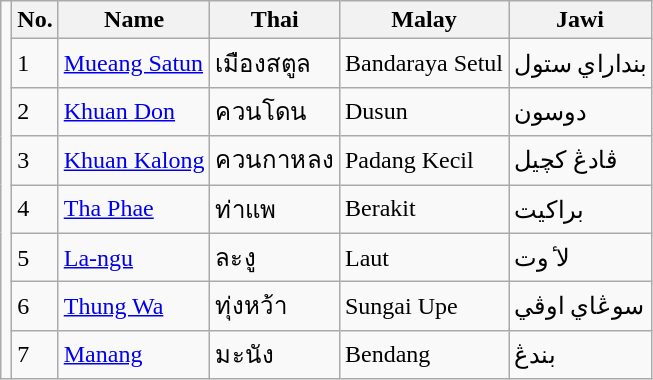<table class="wikitable">
<tr>
<td rowspan="12"></td>
<th>No.</th>
<th>Name</th>
<th>Thai</th>
<th>Malay</th>
<th>Jawi</th>
</tr>
<tr>
<td>1</td>
<td><a href='#'>Mueang Satun</a></td>
<td>เมืองสตูล</td>
<td>Bandaraya Setul</td>
<td>بنداراي ستول</td>
</tr>
<tr>
<td>2</td>
<td><a href='#'>Khuan Don</a></td>
<td>ควนโดน</td>
<td>Dusun</td>
<td>دوسون</td>
</tr>
<tr>
<td>3</td>
<td><a href='#'>Khuan Kalong</a></td>
<td>ควนกาหลง</td>
<td>Padang Kecil</td>
<td>ڤادڠ كچيل</td>
</tr>
<tr>
<td>4</td>
<td><a href='#'>Tha Phae</a></td>
<td>ท่าแพ</td>
<td>Berakit</td>
<td>براكيت</td>
</tr>
<tr>
<td>5</td>
<td><a href='#'>La-ngu</a></td>
<td>ละงู</td>
<td>Laut</td>
<td>لا ٔوت</td>
</tr>
<tr>
<td>6</td>
<td><a href='#'>Thung Wa</a></td>
<td>ทุ่งหว้า</td>
<td>Sungai Upe</td>
<td>سوڠاي اوڤي</td>
</tr>
<tr>
<td>7</td>
<td><a href='#'>Manang</a></td>
<td>มะนัง</td>
<td>Bendang</td>
<td>بندڠ</td>
</tr>
</table>
